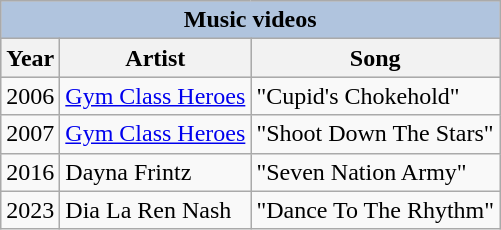<table class="wikitable">
<tr style="background:#ccc; text-align:center;">
<th colspan="3" style="background: LightSteelBlue;">Music videos</th>
</tr>
<tr style="background:#ccc; text-align:center;">
<th>Year</th>
<th>Artist</th>
<th>Song</th>
</tr>
<tr>
<td>2006</td>
<td><a href='#'>Gym Class Heroes</a></td>
<td>"Cupid's Chokehold"</td>
</tr>
<tr>
<td>2007</td>
<td><a href='#'>Gym Class Heroes</a></td>
<td>"Shoot Down The Stars"</td>
</tr>
<tr>
<td>2016</td>
<td>Dayna Frintz</td>
<td>"Seven Nation Army"</td>
</tr>
<tr>
<td>2023</td>
<td>Dia La Ren Nash</td>
<td>"Dance To The Rhythm"</td>
</tr>
</table>
